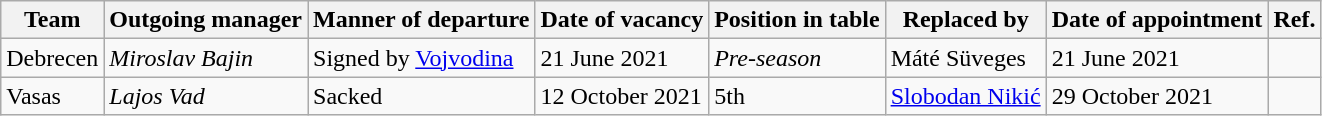<table class="wikitable sortable">
<tr>
<th>Team</th>
<th>Outgoing manager</th>
<th>Manner of departure</th>
<th>Date of vacancy</th>
<th>Position in table</th>
<th>Replaced by</th>
<th>Date of appointment</th>
<th>Ref.</th>
</tr>
<tr>
<td align="left">Debrecen</td>
<td align="left"> <em>Miroslav Bajin</em></td>
<td>Signed by <a href='#'>Vojvodina</a></td>
<td>21 June 2021</td>
<td><em>Pre-season</em></td>
<td align="left"> Máté Süveges</td>
<td>21 June 2021</td>
<td></td>
</tr>
<tr>
<td align="left">Vasas</td>
<td align="left"> <em>Lajos Vad</em></td>
<td>Sacked</td>
<td>12 October 2021</td>
<td>5th</td>
<td align="left"> <a href='#'>Slobodan Nikić</a></td>
<td>29 October 2021</td>
<td></td>
</tr>
</table>
